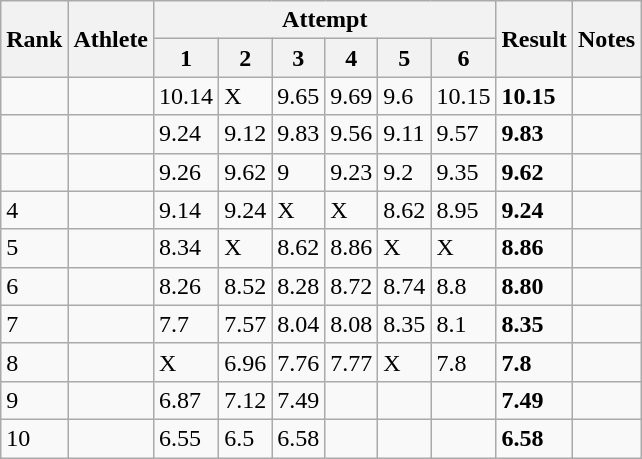<table class="wikitable">
<tr>
<th rowspan="2">Rank</th>
<th rowspan="2">Athlete</th>
<th colspan="6">Attempt</th>
<th rowspan="2">Result</th>
<th rowspan="2">Notes</th>
</tr>
<tr>
<th>1</th>
<th>2</th>
<th>3</th>
<th>4</th>
<th>5</th>
<th>6</th>
</tr>
<tr>
<td></td>
<td align="left"></td>
<td>10.14</td>
<td>X</td>
<td>9.65</td>
<td>9.69</td>
<td>9.6</td>
<td>10.15</td>
<td><strong> 10.15</strong></td>
<td></td>
</tr>
<tr>
<td></td>
<td align="left"></td>
<td>9.24</td>
<td>9.12</td>
<td>9.83</td>
<td>9.56</td>
<td>9.11</td>
<td>9.57</td>
<td><strong> 9.83</strong></td>
<td></td>
</tr>
<tr>
<td></td>
<td align="left"></td>
<td>9.26</td>
<td>9.62</td>
<td>9</td>
<td>9.23</td>
<td>9.2</td>
<td>9.35</td>
<td><strong> 9.62</strong></td>
<td></td>
</tr>
<tr>
<td>4</td>
<td align=left></td>
<td>9.14</td>
<td>9.24</td>
<td>X</td>
<td>X</td>
<td>8.62</td>
<td>8.95</td>
<td><strong> 9.24</strong></td>
<td></td>
</tr>
<tr>
<td>5</td>
<td align=left></td>
<td>8.34</td>
<td>X</td>
<td>8.62</td>
<td>8.86</td>
<td>X</td>
<td>X</td>
<td><strong> 8.86</strong></td>
<td></td>
</tr>
<tr>
<td>6</td>
<td align=left></td>
<td>8.26</td>
<td>8.52</td>
<td>8.28</td>
<td>8.72</td>
<td>8.74</td>
<td>8.8</td>
<td><strong> 8.80</strong></td>
<td></td>
</tr>
<tr>
<td>7</td>
<td align=left></td>
<td>7.7</td>
<td>7.57</td>
<td>8.04</td>
<td>8.08</td>
<td>8.35</td>
<td>8.1</td>
<td><strong> 8.35</strong></td>
<td></td>
</tr>
<tr>
<td>8</td>
<td align=left></td>
<td>X</td>
<td>6.96</td>
<td>7.76</td>
<td>7.77</td>
<td>X</td>
<td>7.8</td>
<td><strong> 7.8</strong></td>
<td></td>
</tr>
<tr>
<td>9</td>
<td align=left></td>
<td>6.87</td>
<td>7.12</td>
<td>7.49</td>
<td></td>
<td></td>
<td></td>
<td><strong> 7.49</strong></td>
<td></td>
</tr>
<tr>
<td>10</td>
<td align=left></td>
<td>6.55</td>
<td>6.5</td>
<td>6.58</td>
<td></td>
<td></td>
<td></td>
<td><strong> 6.58</strong></td>
<td></td>
</tr>
</table>
